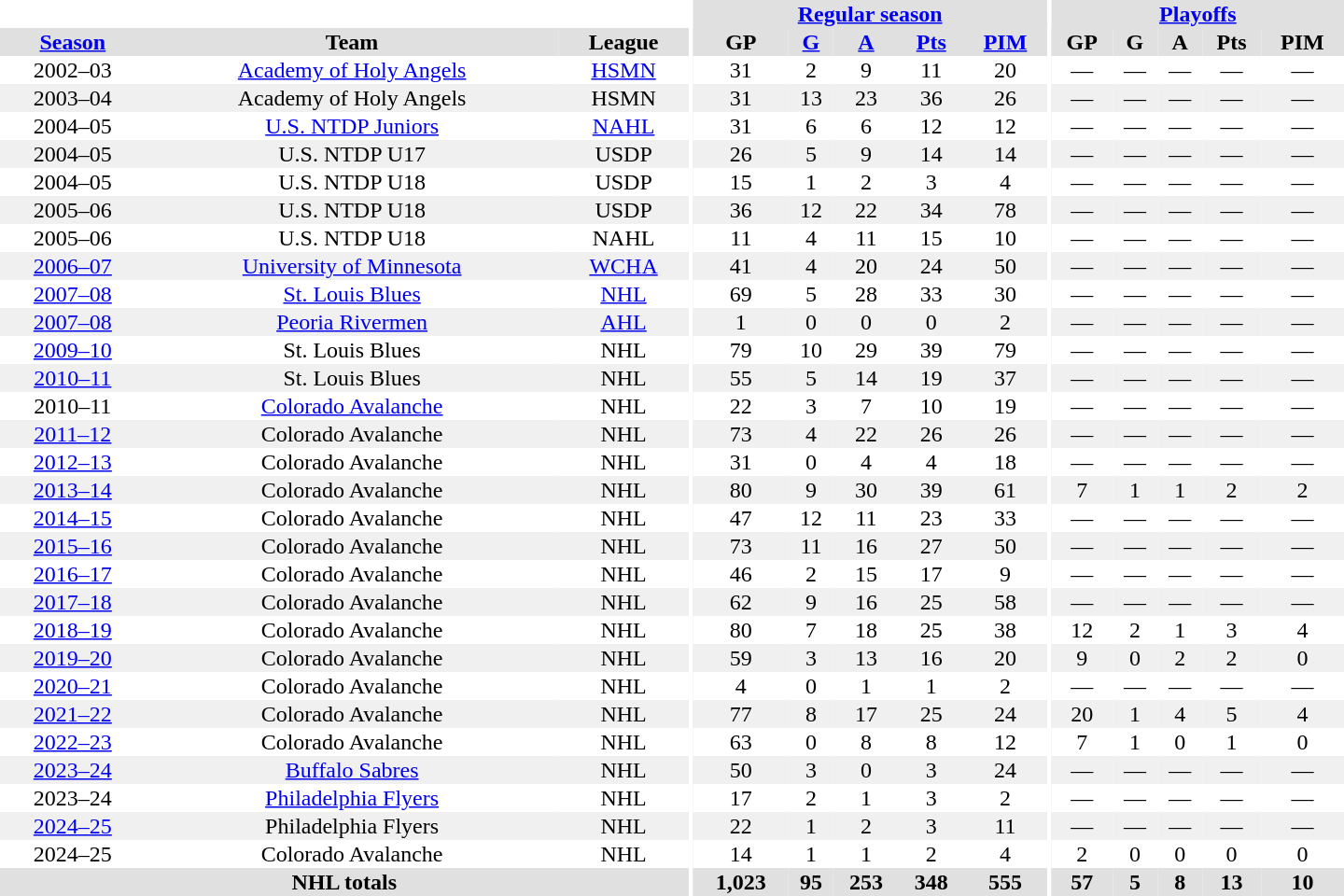<table border="0" cellpadding="1" cellspacing="0" style="text-align:center; width:60em">
<tr bgcolor="#e0e0e0">
<th colspan="3"  bgcolor="#ffffff"></th>
<th rowspan="99" bgcolor="#ffffff"></th>
<th colspan="5"><a href='#'>Regular season</a></th>
<th rowspan="99" bgcolor="#ffffff"></th>
<th colspan="5"><a href='#'>Playoffs</a></th>
</tr>
<tr bgcolor="#e0e0e0">
<th><a href='#'>Season</a></th>
<th>Team</th>
<th>League</th>
<th>GP</th>
<th><a href='#'>G</a></th>
<th><a href='#'>A</a></th>
<th><a href='#'>Pts</a></th>
<th><a href='#'>PIM</a></th>
<th>GP</th>
<th>G</th>
<th>A</th>
<th>Pts</th>
<th>PIM</th>
</tr>
<tr>
<td>2002–03</td>
<td><a href='#'>Academy of Holy Angels</a></td>
<td><a href='#'>HSMN</a></td>
<td>31</td>
<td>2</td>
<td>9</td>
<td>11</td>
<td>20</td>
<td>—</td>
<td>—</td>
<td>—</td>
<td>—</td>
<td>—</td>
</tr>
<tr bgcolor="#f0f0f0">
<td>2003–04</td>
<td>Academy of Holy Angels</td>
<td>HSMN</td>
<td>31</td>
<td>13</td>
<td>23</td>
<td>36</td>
<td>26</td>
<td>—</td>
<td>—</td>
<td>—</td>
<td>—</td>
<td>—</td>
</tr>
<tr>
<td>2004–05</td>
<td><a href='#'>U.S. NTDP Juniors</a></td>
<td><a href='#'>NAHL</a></td>
<td>31</td>
<td>6</td>
<td>6</td>
<td>12</td>
<td>12</td>
<td>—</td>
<td>—</td>
<td>—</td>
<td>—</td>
<td>—</td>
</tr>
<tr bgcolor="#f0f0f0">
<td>2004–05</td>
<td>U.S. NTDP U17</td>
<td>USDP</td>
<td>26</td>
<td>5</td>
<td>9</td>
<td>14</td>
<td>14</td>
<td>—</td>
<td>—</td>
<td>—</td>
<td>—</td>
<td>—</td>
</tr>
<tr>
<td>2004–05</td>
<td>U.S. NTDP U18</td>
<td>USDP</td>
<td>15</td>
<td>1</td>
<td>2</td>
<td>3</td>
<td>4</td>
<td>—</td>
<td>—</td>
<td>—</td>
<td>—</td>
<td>—</td>
</tr>
<tr bgcolor="#f0f0f0">
<td>2005–06</td>
<td>U.S. NTDP U18</td>
<td>USDP</td>
<td>36</td>
<td>12</td>
<td>22</td>
<td>34</td>
<td>78</td>
<td>—</td>
<td>—</td>
<td>—</td>
<td>—</td>
<td>—</td>
</tr>
<tr>
<td>2005–06</td>
<td>U.S. NTDP U18</td>
<td>NAHL</td>
<td>11</td>
<td>4</td>
<td>11</td>
<td>15</td>
<td>10</td>
<td>—</td>
<td>—</td>
<td>—</td>
<td>—</td>
<td>—</td>
</tr>
<tr bgcolor="#f0f0f0">
<td><a href='#'>2006–07</a></td>
<td><a href='#'>University of Minnesota</a></td>
<td><a href='#'>WCHA</a></td>
<td>41</td>
<td>4</td>
<td>20</td>
<td>24</td>
<td>50</td>
<td>—</td>
<td>—</td>
<td>—</td>
<td>—</td>
<td>—</td>
</tr>
<tr>
<td><a href='#'>2007–08</a></td>
<td><a href='#'>St. Louis Blues</a></td>
<td><a href='#'>NHL</a></td>
<td>69</td>
<td>5</td>
<td>28</td>
<td>33</td>
<td>30</td>
<td>—</td>
<td>—</td>
<td>—</td>
<td>—</td>
<td>—</td>
</tr>
<tr bgcolor="#f0f0f0">
<td><a href='#'>2007–08</a></td>
<td><a href='#'>Peoria Rivermen</a></td>
<td><a href='#'>AHL</a></td>
<td>1</td>
<td>0</td>
<td>0</td>
<td>0</td>
<td>2</td>
<td>—</td>
<td>—</td>
<td>—</td>
<td>—</td>
<td>—</td>
</tr>
<tr>
<td><a href='#'>2009–10</a></td>
<td>St. Louis Blues</td>
<td>NHL</td>
<td>79</td>
<td>10</td>
<td>29</td>
<td>39</td>
<td>79</td>
<td>—</td>
<td>—</td>
<td>—</td>
<td>—</td>
<td>—</td>
</tr>
<tr bgcolor="#f0f0f0">
<td><a href='#'>2010–11</a></td>
<td>St. Louis Blues</td>
<td>NHL</td>
<td>55</td>
<td>5</td>
<td>14</td>
<td>19</td>
<td>37</td>
<td>—</td>
<td>—</td>
<td>—</td>
<td>—</td>
<td>—</td>
</tr>
<tr>
<td>2010–11</td>
<td><a href='#'>Colorado Avalanche</a></td>
<td>NHL</td>
<td>22</td>
<td>3</td>
<td>7</td>
<td>10</td>
<td>19</td>
<td>—</td>
<td>—</td>
<td>—</td>
<td>—</td>
<td>—</td>
</tr>
<tr bgcolor="#f0f0f0">
<td><a href='#'>2011–12</a></td>
<td>Colorado Avalanche</td>
<td>NHL</td>
<td>73</td>
<td>4</td>
<td>22</td>
<td>26</td>
<td>26</td>
<td>—</td>
<td>—</td>
<td>—</td>
<td>—</td>
<td>—</td>
</tr>
<tr>
<td><a href='#'>2012–13</a></td>
<td>Colorado Avalanche</td>
<td>NHL</td>
<td>31</td>
<td>0</td>
<td>4</td>
<td>4</td>
<td>18</td>
<td>—</td>
<td>—</td>
<td>—</td>
<td>—</td>
<td>—</td>
</tr>
<tr bgcolor="#f0f0f0">
<td><a href='#'>2013–14</a></td>
<td>Colorado Avalanche</td>
<td>NHL</td>
<td>80</td>
<td>9</td>
<td>30</td>
<td>39</td>
<td>61</td>
<td>7</td>
<td>1</td>
<td>1</td>
<td>2</td>
<td>2</td>
</tr>
<tr>
<td><a href='#'>2014–15</a></td>
<td>Colorado Avalanche</td>
<td>NHL</td>
<td>47</td>
<td>12</td>
<td>11</td>
<td>23</td>
<td>33</td>
<td>—</td>
<td>—</td>
<td>—</td>
<td>—</td>
<td>—</td>
</tr>
<tr bgcolor="#f0f0f0">
<td><a href='#'>2015–16</a></td>
<td>Colorado Avalanche</td>
<td>NHL</td>
<td>73</td>
<td>11</td>
<td>16</td>
<td>27</td>
<td>50</td>
<td>—</td>
<td>—</td>
<td>—</td>
<td>—</td>
<td>—</td>
</tr>
<tr>
<td><a href='#'>2016–17</a></td>
<td>Colorado Avalanche</td>
<td>NHL</td>
<td>46</td>
<td>2</td>
<td>15</td>
<td>17</td>
<td>9</td>
<td>—</td>
<td>—</td>
<td>—</td>
<td>—</td>
<td>—</td>
</tr>
<tr bgcolor="#f0f0f0">
<td><a href='#'>2017–18</a></td>
<td>Colorado Avalanche</td>
<td>NHL</td>
<td>62</td>
<td>9</td>
<td>16</td>
<td>25</td>
<td>58</td>
<td>—</td>
<td>—</td>
<td>—</td>
<td>—</td>
<td>—</td>
</tr>
<tr>
<td><a href='#'>2018–19</a></td>
<td>Colorado Avalanche</td>
<td>NHL</td>
<td>80</td>
<td>7</td>
<td>18</td>
<td>25</td>
<td>38</td>
<td>12</td>
<td>2</td>
<td>1</td>
<td>3</td>
<td>4</td>
</tr>
<tr bgcolor="#f0f0f0">
<td><a href='#'>2019–20</a></td>
<td>Colorado Avalanche</td>
<td>NHL</td>
<td>59</td>
<td>3</td>
<td>13</td>
<td>16</td>
<td>20</td>
<td>9</td>
<td>0</td>
<td>2</td>
<td>2</td>
<td>0</td>
</tr>
<tr>
<td><a href='#'>2020–21</a></td>
<td>Colorado Avalanche</td>
<td>NHL</td>
<td>4</td>
<td>0</td>
<td>1</td>
<td>1</td>
<td>2</td>
<td>—</td>
<td>—</td>
<td>—</td>
<td>—</td>
<td>—</td>
</tr>
<tr bgcolor="#f0f0f0">
<td><a href='#'>2021–22</a></td>
<td>Colorado Avalanche</td>
<td>NHL</td>
<td>77</td>
<td>8</td>
<td>17</td>
<td>25</td>
<td>24</td>
<td>20</td>
<td>1</td>
<td>4</td>
<td>5</td>
<td>4</td>
</tr>
<tr>
<td><a href='#'>2022–23</a></td>
<td>Colorado Avalanche</td>
<td>NHL</td>
<td>63</td>
<td>0</td>
<td>8</td>
<td>8</td>
<td>12</td>
<td>7</td>
<td>1</td>
<td>0</td>
<td>1</td>
<td>0</td>
</tr>
<tr bgcolor="#f0f0f0">
<td><a href='#'>2023–24</a></td>
<td><a href='#'>Buffalo Sabres</a></td>
<td>NHL</td>
<td>50</td>
<td>3</td>
<td>0</td>
<td>3</td>
<td>24</td>
<td>—</td>
<td>—</td>
<td>—</td>
<td>—</td>
<td>—</td>
</tr>
<tr>
<td>2023–24</td>
<td><a href='#'>Philadelphia Flyers</a></td>
<td>NHL</td>
<td>17</td>
<td>2</td>
<td>1</td>
<td>3</td>
<td>2</td>
<td>—</td>
<td>—</td>
<td>—</td>
<td>—</td>
<td>—</td>
</tr>
<tr bgcolor="#f0f0f0">
<td><a href='#'>2024–25</a></td>
<td>Philadelphia Flyers</td>
<td>NHL</td>
<td>22</td>
<td>1</td>
<td>2</td>
<td>3</td>
<td>11</td>
<td>—</td>
<td>—</td>
<td>—</td>
<td>—</td>
<td>—</td>
</tr>
<tr>
<td>2024–25</td>
<td>Colorado Avalanche</td>
<td>NHL</td>
<td>14</td>
<td>1</td>
<td>1</td>
<td>2</td>
<td>4</td>
<td>2</td>
<td>0</td>
<td>0</td>
<td>0</td>
<td>0</td>
</tr>
<tr bgcolor=e0e0e0>
<th colspan="3">NHL totals</th>
<th>1,023</th>
<th>95</th>
<th>253</th>
<th>348</th>
<th>555</th>
<th>57</th>
<th>5</th>
<th>8</th>
<th>13</th>
<th>10</th>
</tr>
</table>
